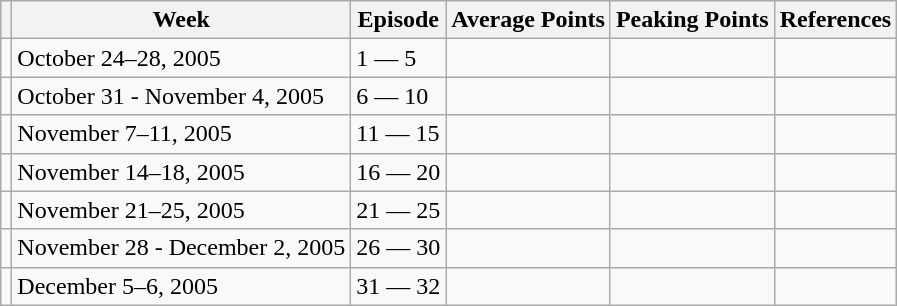<table class="wikitable">
<tr>
<th></th>
<th>Week</th>
<th>Episode</th>
<th>Average Points</th>
<th>Peaking Points</th>
<th>References</th>
</tr>
<tr>
<td></td>
<td>October 24–28, 2005</td>
<td>1 — 5</td>
<td></td>
<td></td>
<td></td>
</tr>
<tr>
<td></td>
<td>October 31 - November 4, 2005</td>
<td>6 — 10</td>
<td></td>
<td></td>
<td></td>
</tr>
<tr>
<td></td>
<td>November 7–11, 2005</td>
<td>11 — 15</td>
<td></td>
<td></td>
<td></td>
</tr>
<tr>
<td></td>
<td>November 14–18, 2005</td>
<td>16 — 20</td>
<td></td>
<td></td>
<td></td>
</tr>
<tr>
<td></td>
<td>November 21–25, 2005</td>
<td>21 — 25</td>
<td></td>
<td></td>
<td></td>
</tr>
<tr>
<td></td>
<td>November 28 - December 2, 2005</td>
<td>26 — 30</td>
<td></td>
<td></td>
<td></td>
</tr>
<tr>
<td></td>
<td>December 5–6, 2005</td>
<td>31 — 32</td>
<td></td>
<td></td>
<td></td>
</tr>
</table>
